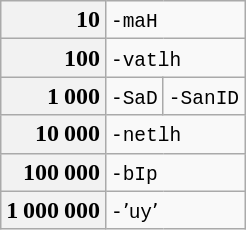<table class="wikitable" style="float:left; margin-right:1em; text-align=center">
<tr>
<th style="text-align:right">10</th>
<td colspan="2"><code>-maH</code></td>
</tr>
<tr>
<th style="text-align:right">100</th>
<td colspan="2"><code>-vatlh</code></td>
</tr>
<tr>
<th style="text-align:right">1 000</th>
<td><code>-SaD</code></td>
<td><code>-SanID</code></td>
</tr>
<tr>
<th style="text-align:right">10 000</th>
<td colspan="2"><code>-netlh</code></td>
</tr>
<tr>
<th style="text-align:right">100 000</th>
<td colspan="2"><code>-bIp</code></td>
</tr>
<tr>
<th style="text-align:right">1 000 000</th>
<td colspan="2"><code>-ʼuyʼ</code></td>
</tr>
</table>
